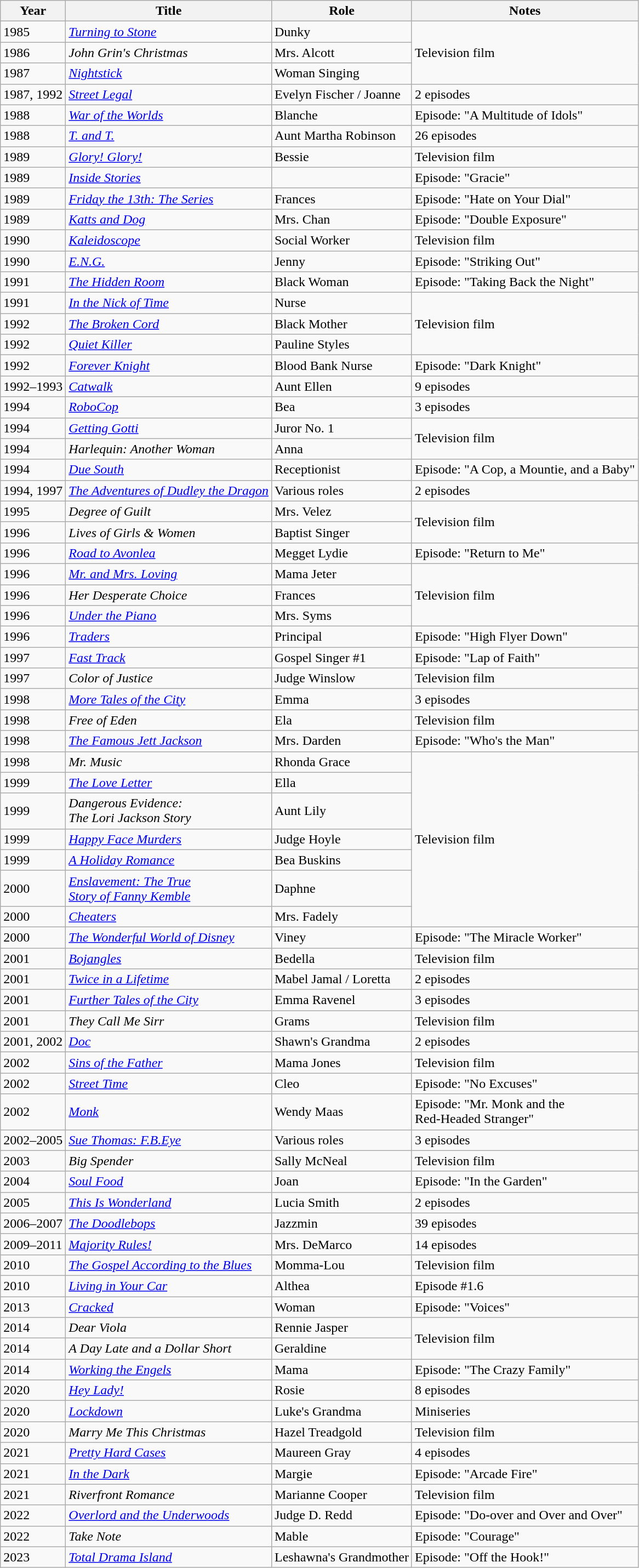<table class="wikitable sortable">
<tr>
<th>Year</th>
<th>Title</th>
<th>Role</th>
<th class="unsortable">Notes</th>
</tr>
<tr>
<td>1985</td>
<td><em><a href='#'>Turning to Stone</a></em></td>
<td>Dunky</td>
<td rowspan="3">Television film</td>
</tr>
<tr>
<td>1986</td>
<td><em>John Grin's Christmas</em></td>
<td>Mrs. Alcott</td>
</tr>
<tr>
<td>1987</td>
<td><a href='#'><em>Nightstick</em></a></td>
<td>Woman Singing</td>
</tr>
<tr>
<td>1987, 1992</td>
<td><a href='#'><em>Street Legal</em></a></td>
<td>Evelyn Fischer / Joanne</td>
<td>2 episodes</td>
</tr>
<tr>
<td>1988</td>
<td><a href='#'><em>War of the Worlds</em></a></td>
<td>Blanche</td>
<td>Episode: "A Multitude of Idols"</td>
</tr>
<tr>
<td>1988</td>
<td><em><a href='#'>T. and T.</a></em></td>
<td>Aunt Martha Robinson</td>
<td>26 episodes</td>
</tr>
<tr>
<td>1989</td>
<td><em><a href='#'>Glory! Glory!</a></em></td>
<td>Bessie</td>
<td>Television film</td>
</tr>
<tr>
<td>1989</td>
<td><em><a href='#'>Inside Stories</a></em></td>
<td></td>
<td>Episode: "Gracie"</td>
</tr>
<tr>
<td>1989</td>
<td><em><a href='#'>Friday the 13th: The Series</a></em></td>
<td>Frances</td>
<td>Episode: "Hate on Your Dial"</td>
</tr>
<tr>
<td>1989</td>
<td><em><a href='#'>Katts and Dog</a></em></td>
<td>Mrs. Chan</td>
<td>Episode: "Double Exposure"</td>
</tr>
<tr>
<td>1990</td>
<td><a href='#'><em>Kaleidoscope</em></a></td>
<td>Social Worker</td>
<td>Television film</td>
</tr>
<tr>
<td>1990</td>
<td><em><a href='#'>E.N.G.</a></em></td>
<td>Jenny</td>
<td>Episode: "Striking Out"</td>
</tr>
<tr>
<td>1991</td>
<td data-sort-value="Hidden Room, The"><a href='#'><em>The Hidden Room</em></a></td>
<td>Black Woman</td>
<td>Episode: "Taking Back the Night"</td>
</tr>
<tr>
<td>1991</td>
<td><em><a href='#'>In the Nick of Time</a></em></td>
<td>Nurse</td>
<td rowspan="3">Television film</td>
</tr>
<tr>
<td>1992</td>
<td data-sort-value="Broken Cord, The"><em><a href='#'>The Broken Cord</a></em></td>
<td>Black Mother</td>
</tr>
<tr>
<td>1992</td>
<td><em><a href='#'>Quiet Killer</a></em></td>
<td>Pauline Styles</td>
</tr>
<tr>
<td>1992</td>
<td><em><a href='#'>Forever Knight</a></em></td>
<td>Blood Bank Nurse</td>
<td>Episode: "Dark Knight"</td>
</tr>
<tr>
<td>1992–1993</td>
<td><a href='#'><em>Catwalk</em></a></td>
<td>Aunt Ellen</td>
<td>9 episodes</td>
</tr>
<tr>
<td>1994</td>
<td><a href='#'><em>RoboCop</em></a></td>
<td>Bea</td>
<td>3 episodes</td>
</tr>
<tr>
<td>1994</td>
<td><em><a href='#'>Getting Gotti</a></em></td>
<td>Juror No. 1</td>
<td rowspan="2">Television film</td>
</tr>
<tr>
<td>1994</td>
<td><em>Harlequin: Another Woman</em></td>
<td>Anna</td>
</tr>
<tr>
<td>1994</td>
<td><em><a href='#'>Due South</a></em></td>
<td>Receptionist</td>
<td>Episode: "A Cop, a Mountie, and a Baby"</td>
</tr>
<tr>
<td>1994, 1997</td>
<td data-sort-value="Adventures of Dudley the Dragon, The"><em><a href='#'>The Adventures of Dudley the Dragon</a></em></td>
<td>Various roles</td>
<td>2 episodes</td>
</tr>
<tr>
<td>1995</td>
<td><em>Degree of Guilt</em></td>
<td>Mrs. Velez</td>
<td rowspan="2">Television film</td>
</tr>
<tr>
<td>1996</td>
<td><em>Lives of Girls & Women</em></td>
<td>Baptist Singer</td>
</tr>
<tr>
<td>1996</td>
<td><em><a href='#'>Road to Avonlea</a></em></td>
<td>Megget Lydie</td>
<td>Episode: "Return to Me"</td>
</tr>
<tr>
<td>1996</td>
<td><em><a href='#'>Mr. and Mrs. Loving</a></em></td>
<td>Mama Jeter</td>
<td rowspan="3">Television film</td>
</tr>
<tr>
<td>1996</td>
<td><em>Her Desperate Choice</em></td>
<td>Frances</td>
</tr>
<tr>
<td>1996</td>
<td><em><a href='#'>Under the Piano</a></em></td>
<td>Mrs. Syms</td>
</tr>
<tr>
<td>1996</td>
<td><a href='#'><em>Traders</em></a></td>
<td>Principal</td>
<td>Episode: "High Flyer Down"</td>
</tr>
<tr>
<td>1997</td>
<td><a href='#'><em>Fast Track</em></a></td>
<td>Gospel Singer #1</td>
<td>Episode: "Lap of Faith"</td>
</tr>
<tr>
<td>1997</td>
<td><em>Color of Justice</em></td>
<td>Judge Winslow</td>
<td>Television film</td>
</tr>
<tr>
<td>1998</td>
<td><a href='#'><em>More Tales of the City</em></a></td>
<td>Emma</td>
<td>3 episodes</td>
</tr>
<tr>
<td>1998</td>
<td><em>Free of Eden</em></td>
<td>Ela</td>
<td>Television film</td>
</tr>
<tr>
<td>1998</td>
<td data-sort-value="Famous Jett Jackson, The"><em><a href='#'>The Famous Jett Jackson</a></em></td>
<td>Mrs. Darden</td>
<td>Episode: "Who's the Man"</td>
</tr>
<tr>
<td>1998</td>
<td><em>Mr. Music</em></td>
<td>Rhonda Grace</td>
<td rowspan="7">Television film</td>
</tr>
<tr>
<td>1999</td>
<td data-sort-value="Love Letter, The"><a href='#'><em>The Love Letter</em></a></td>
<td>Ella</td>
</tr>
<tr>
<td>1999</td>
<td><em>Dangerous Evidence:</em><br><em>The Lori Jackson Story</em></td>
<td>Aunt Lily</td>
</tr>
<tr>
<td>1999</td>
<td><em><a href='#'>Happy Face Murders</a></em></td>
<td>Judge Hoyle</td>
</tr>
<tr>
<td>1999</td>
<td data-sort-value="Holiday Romance, A"><em><a href='#'>A Holiday Romance</a></em></td>
<td>Bea Buskins</td>
</tr>
<tr>
<td>2000</td>
<td><a href='#'><em>Enslavement: The True</em></a><br><a href='#'><em>Story of Fanny Kemble</em></a></td>
<td>Daphne</td>
</tr>
<tr>
<td>2000</td>
<td><a href='#'><em>Cheaters</em></a></td>
<td>Mrs. Fadely</td>
</tr>
<tr>
<td>2000</td>
<td data-sort-value="Wonderful World of Disney, The"><em><a href='#'>The Wonderful World of Disney</a></em></td>
<td>Viney</td>
<td>Episode: "The Miracle Worker"</td>
</tr>
<tr>
<td>2001</td>
<td><a href='#'><em>Bojangles</em></a></td>
<td>Bedella</td>
<td>Television film</td>
</tr>
<tr>
<td>2001</td>
<td><a href='#'><em>Twice in a Lifetime</em></a></td>
<td>Mabel Jamal / Loretta</td>
<td>2 episodes</td>
</tr>
<tr>
<td>2001</td>
<td><a href='#'><em>Further Tales of the City</em></a></td>
<td>Emma Ravenel</td>
<td>3 episodes</td>
</tr>
<tr>
<td>2001</td>
<td><em>They Call Me Sirr</em></td>
<td>Grams</td>
<td>Television film</td>
</tr>
<tr>
<td>2001, 2002</td>
<td><a href='#'><em>Doc</em></a></td>
<td>Shawn's Grandma</td>
<td>2 episodes</td>
</tr>
<tr>
<td>2002</td>
<td><a href='#'><em>Sins of the Father</em></a></td>
<td>Mama Jones</td>
<td>Television film</td>
</tr>
<tr>
<td>2002</td>
<td><em><a href='#'>Street Time</a></em></td>
<td>Cleo</td>
<td>Episode: "No Excuses"</td>
</tr>
<tr>
<td>2002</td>
<td><a href='#'><em>Monk</em></a></td>
<td>Wendy Maas</td>
<td>Episode: "Mr. Monk and the<br>Red-Headed Stranger"</td>
</tr>
<tr>
<td>2002–2005</td>
<td><em><a href='#'>Sue Thomas: F.B.Eye</a></em></td>
<td>Various roles</td>
<td>3 episodes</td>
</tr>
<tr>
<td>2003</td>
<td><em>Big Spender</em></td>
<td>Sally McNeal</td>
<td>Television film</td>
</tr>
<tr>
<td>2004</td>
<td><a href='#'><em>Soul Food</em></a></td>
<td>Joan</td>
<td>Episode: "In the Garden"</td>
</tr>
<tr>
<td>2005</td>
<td><em><a href='#'>This Is Wonderland</a></em></td>
<td>Lucia Smith</td>
<td>2 episodes</td>
</tr>
<tr>
<td>2006–2007</td>
<td data-sort-value="Doodlebops, The"><em><a href='#'>The Doodlebops</a></em></td>
<td>Jazzmin</td>
<td>39 episodes</td>
</tr>
<tr>
<td>2009–2011</td>
<td><em><a href='#'>Majority Rules!</a></em></td>
<td>Mrs. DeMarco</td>
<td>14 episodes</td>
</tr>
<tr>
<td>2010</td>
<td data-sort-value="Gospel According to the Blues, The"><em><a href='#'>The Gospel According to the Blues</a></em></td>
<td>Momma-Lou</td>
<td>Television film</td>
</tr>
<tr>
<td>2010</td>
<td><em><a href='#'>Living in Your Car</a></em></td>
<td>Althea</td>
<td>Episode #1.6</td>
</tr>
<tr>
<td>2013</td>
<td><a href='#'><em>Cracked</em></a></td>
<td>Woman</td>
<td>Episode: "Voices"</td>
</tr>
<tr>
<td>2014</td>
<td><em>Dear Viola</em></td>
<td>Rennie Jasper</td>
<td rowspan="2">Television film</td>
</tr>
<tr>
<td>2014</td>
<td data-sort-value="Day Late and a Dollar Short, A"><em>A Day Late and a Dollar Short</em></td>
<td>Geraldine</td>
</tr>
<tr>
<td>2014</td>
<td><em><a href='#'>Working the Engels</a></em></td>
<td>Mama</td>
<td>Episode: "The Crazy Family"</td>
</tr>
<tr>
<td>2020</td>
<td><em><a href='#'>Hey Lady!</a></em></td>
<td>Rosie</td>
<td>8 episodes</td>
</tr>
<tr>
<td>2020</td>
<td><a href='#'><em>Lockdown</em></a></td>
<td>Luke's Grandma</td>
<td>Miniseries</td>
</tr>
<tr>
<td>2020</td>
<td><em>Marry Me This Christmas</em></td>
<td>Hazel Treadgold</td>
<td>Television film</td>
</tr>
<tr>
<td>2021</td>
<td><em><a href='#'>Pretty Hard Cases</a></em></td>
<td>Maureen Gray</td>
<td>4 episodes</td>
</tr>
<tr>
<td>2021</td>
<td><a href='#'><em>In the Dark</em></a></td>
<td>Margie</td>
<td>Episode: "Arcade Fire"</td>
</tr>
<tr>
<td>2021</td>
<td><em>Riverfront Romance</em></td>
<td>Marianne Cooper</td>
<td>Television film</td>
</tr>
<tr>
<td>2022</td>
<td><em><a href='#'>Overlord and the Underwoods</a></em></td>
<td>Judge D. Redd</td>
<td>Episode: "Do-over and Over and Over"</td>
</tr>
<tr>
<td>2022</td>
<td><em>Take Note</em></td>
<td>Mable</td>
<td>Episode: "Courage"</td>
</tr>
<tr>
<td>2023</td>
<td><em><a href='#'>Total Drama Island</a></em></td>
<td>Leshawna's Grandmother</td>
<td>Episode: "Off the Hook!"</td>
</tr>
</table>
